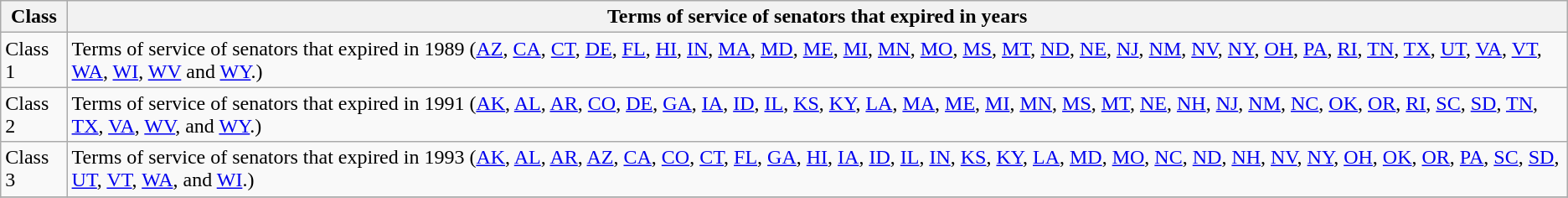<table class="wikitable sortable">
<tr valign=bottom>
<th>Class</th>
<th>Terms of service of senators that expired in years</th>
</tr>
<tr>
<td>Class 1</td>
<td>Terms of service of senators that expired in 1989 (<a href='#'>AZ</a>, <a href='#'>CA</a>, <a href='#'>CT</a>, <a href='#'>DE</a>, <a href='#'>FL</a>, <a href='#'>HI</a>, <a href='#'>IN</a>, <a href='#'>MA</a>, <a href='#'>MD</a>, <a href='#'>ME</a>, <a href='#'>MI</a>, <a href='#'>MN</a>, <a href='#'>MO</a>, <a href='#'>MS</a>, <a href='#'>MT</a>, <a href='#'>ND</a>, <a href='#'>NE</a>, <a href='#'>NJ</a>, <a href='#'>NM</a>, <a href='#'>NV</a>, <a href='#'>NY</a>, <a href='#'>OH</a>, <a href='#'>PA</a>, <a href='#'>RI</a>, <a href='#'>TN</a>, <a href='#'>TX</a>, <a href='#'>UT</a>, <a href='#'>VA</a>, <a href='#'>VT</a>, <a href='#'>WA</a>, <a href='#'>WI</a>, <a href='#'>WV</a> and <a href='#'>WY</a>.)</td>
</tr>
<tr>
<td>Class 2</td>
<td>Terms of service of senators that expired in 1991 (<a href='#'>AK</a>, <a href='#'>AL</a>, <a href='#'>AR</a>, <a href='#'>CO</a>, <a href='#'>DE</a>, <a href='#'>GA</a>, <a href='#'>IA</a>, <a href='#'>ID</a>, <a href='#'>IL</a>, <a href='#'>KS</a>, <a href='#'>KY</a>, <a href='#'>LA</a>, <a href='#'>MA</a>, <a href='#'>ME</a>, <a href='#'>MI</a>, <a href='#'>MN</a>, <a href='#'>MS</a>, <a href='#'>MT</a>, <a href='#'>NE</a>, <a href='#'>NH</a>, <a href='#'>NJ</a>, <a href='#'>NM</a>, <a href='#'>NC</a>, <a href='#'>OK</a>, <a href='#'>OR</a>, <a href='#'>RI</a>, <a href='#'>SC</a>, <a href='#'>SD</a>, <a href='#'>TN</a>, <a href='#'>TX</a>, <a href='#'>VA</a>, <a href='#'>WV</a>, and <a href='#'>WY</a>.)</td>
</tr>
<tr>
<td>Class 3</td>
<td>Terms of service of senators that expired in 1993 (<a href='#'>AK</a>, <a href='#'>AL</a>, <a href='#'>AR</a>, <a href='#'>AZ</a>, <a href='#'>CA</a>, <a href='#'>CO</a>, <a href='#'>CT</a>, <a href='#'>FL</a>, <a href='#'>GA</a>, <a href='#'>HI</a>, <a href='#'>IA</a>, <a href='#'>ID</a>, <a href='#'>IL</a>, <a href='#'>IN</a>,  <a href='#'>KS</a>, <a href='#'>KY</a>, <a href='#'>LA</a>, <a href='#'>MD</a>, <a href='#'>MO</a>, <a href='#'>NC</a>, <a href='#'>ND</a>, <a href='#'>NH</a>, <a href='#'>NV</a>, <a href='#'>NY</a>, <a href='#'>OH</a>, <a href='#'>OK</a>, <a href='#'>OR</a>, <a href='#'>PA</a>, <a href='#'>SC</a>, <a href='#'>SD</a>, <a href='#'>UT</a>, <a href='#'>VT</a>, <a href='#'>WA</a>, and <a href='#'>WI</a>.)</td>
</tr>
<tr>
</tr>
</table>
